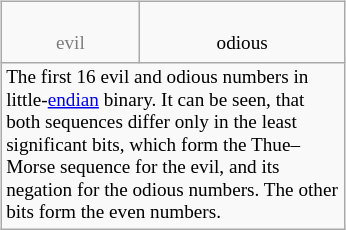<table class="wikitable" style="float: right; font-size: 80%; width: 230px;">
<tr>
<td style="padding: 5px; text-align: center; opacity: .5;"><br>evil</td>
<td style="padding: 5px; text-align: center;"><br>odious</td>
</tr>
<tr>
<td colspan="2" style="word-wrap: break-word;">The first 16 evil and odious numbers in little-<a href='#'>endian</a> binary. It can be seen, that both sequences differ only in the least significant bits, which form the Thue–Morse sequence for the evil, and its negation for the odious numbers. The other bits form the even numbers.</td>
</tr>
</table>
